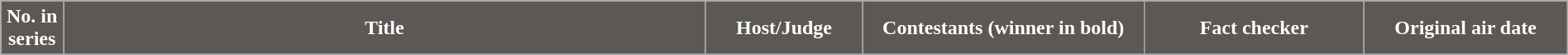<table class="wikitable plainrowheaders" style="width: 100%; margin-right: 0;">
<tr>
<th style="background:#5B5856; color:#fff; width:4%">No. in <br> series</th>
<th style="background:#5B5856; color:#fff; width:41%">Title</th>
<th style="background:#5B5856; color:#fff; width:10%">Host/Judge</th>
<th style="background:#5B5856; color:#fff; width:18%">Contestants (winner in bold)</th>
<th style="background:#5B5856; color:#fff; width:14%">Fact checker</th>
<th style="background:#5B5856; color:#fff; width:13%">Original air date</th>
</tr>
<tr>
</tr>
</table>
